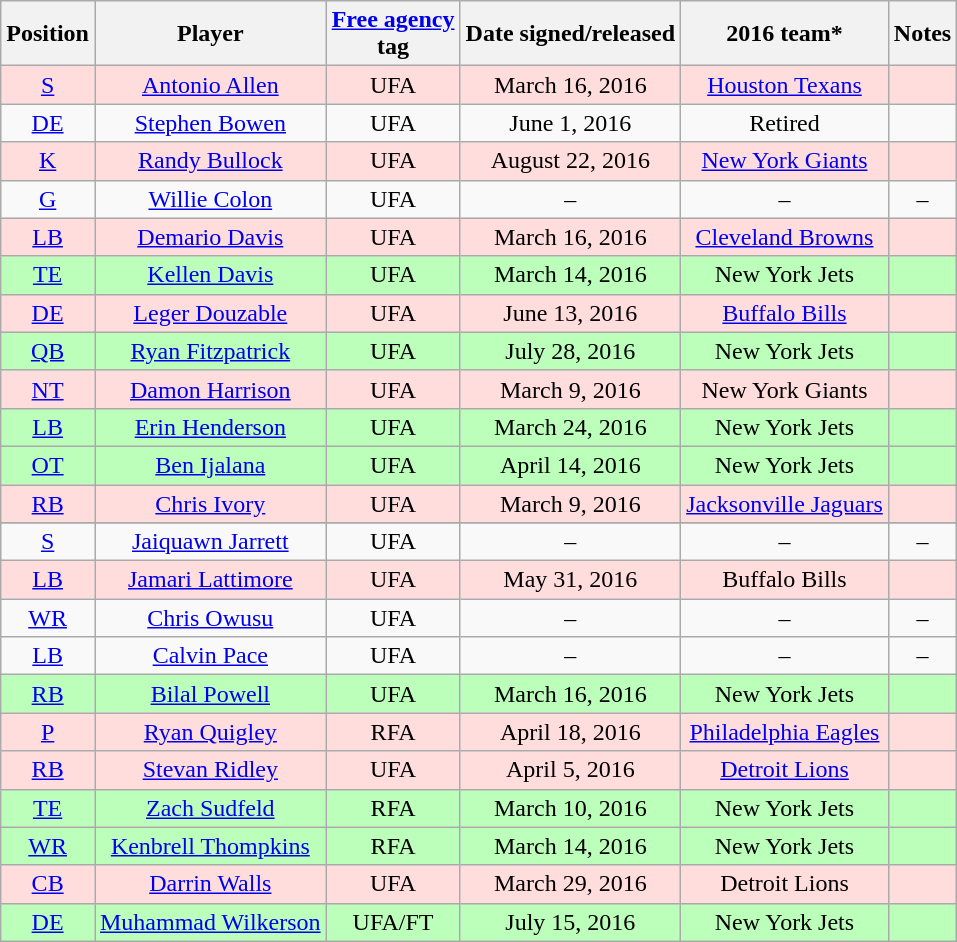<table class="sortable wikitable">
<tr>
<th>Position</th>
<th>Player</th>
<th><a href='#'>Free agency</a><br>tag</th>
<th>Date signed/released</th>
<th>2016 team*</th>
<th>Notes</th>
</tr>
<tr style="background:#fdd; text-align:center;">
<td><a href='#'>S</a></td>
<td><a href='#'>Antonio Allen</a></td>
<td>UFA</td>
<td>March 16, 2016</td>
<td><a href='#'>Houston Texans</a></td>
<td></td>
</tr>
<tr style="background:; text-align:center;">
<td><a href='#'>DE</a></td>
<td><a href='#'>Stephen Bowen</a></td>
<td>UFA</td>
<td>June 1, 2016</td>
<td>Retired</td>
<td></td>
</tr>
<tr style="background:#fdd; text-align:center;">
<td><a href='#'>K</a></td>
<td><a href='#'>Randy Bullock</a></td>
<td>UFA</td>
<td>August 22, 2016</td>
<td><a href='#'>New York Giants</a></td>
<td></td>
</tr>
<tr style="background:; text-align:center;">
<td><a href='#'>G</a></td>
<td><a href='#'>Willie Colon</a></td>
<td>UFA</td>
<td>–</td>
<td>–</td>
<td>–</td>
</tr>
<tr style="background:#fdd; text-align:center;">
<td><a href='#'>LB</a></td>
<td><a href='#'>Demario Davis</a></td>
<td>UFA</td>
<td>March 16, 2016</td>
<td><a href='#'>Cleveland Browns</a></td>
<td></td>
</tr>
<tr style="background:#bfb; text-align:center;">
<td><a href='#'>TE</a></td>
<td><a href='#'>Kellen Davis</a></td>
<td>UFA</td>
<td>March 14, 2016</td>
<td>New York Jets</td>
<td></td>
</tr>
<tr style="background:#fdd; text-align:center;">
<td><a href='#'>DE</a></td>
<td><a href='#'>Leger Douzable</a></td>
<td>UFA</td>
<td>June 13, 2016</td>
<td><a href='#'>Buffalo Bills</a></td>
<td></td>
</tr>
<tr style="background:#bfb; text-align:center;">
<td><a href='#'>QB</a></td>
<td><a href='#'>Ryan Fitzpatrick</a></td>
<td>UFA</td>
<td>July 28, 2016</td>
<td>New York Jets</td>
<td></td>
</tr>
<tr style="background:#fdd; text-align:center;">
<td><a href='#'>NT</a></td>
<td><a href='#'>Damon Harrison</a></td>
<td>UFA</td>
<td>March 9, 2016</td>
<td>New York Giants</td>
<td></td>
</tr>
<tr style="background:#bfb; text-align:center;">
<td><a href='#'>LB</a></td>
<td><a href='#'>Erin Henderson</a></td>
<td>UFA</td>
<td>March 24, 2016</td>
<td>New York Jets</td>
<td></td>
</tr>
<tr style="background:#bfb; text-align:center;">
<td><a href='#'>OT</a></td>
<td><a href='#'>Ben Ijalana</a></td>
<td>UFA</td>
<td>April 14, 2016</td>
<td>New York Jets</td>
<td></td>
</tr>
<tr style="background:#fdd; text-align:center;">
<td><a href='#'>RB</a></td>
<td><a href='#'>Chris Ivory</a></td>
<td>UFA</td>
<td>March 9, 2016</td>
<td><a href='#'>Jacksonville Jaguars</a></td>
<td></td>
</tr>
<tr style="background:; text-align:center;">
</tr>
<tr style="background:; text-align:center;">
<td><a href='#'>S</a></td>
<td><a href='#'>Jaiquawn Jarrett</a></td>
<td>UFA</td>
<td>–</td>
<td>–</td>
<td>–</td>
</tr>
<tr style="background:#fdd; text-align:center;">
<td><a href='#'>LB</a></td>
<td><a href='#'>Jamari Lattimore</a></td>
<td>UFA</td>
<td>May 31, 2016</td>
<td>Buffalo Bills</td>
<td></td>
</tr>
<tr style="background:; text-align:center;">
<td><a href='#'>WR</a></td>
<td><a href='#'>Chris Owusu</a></td>
<td>UFA</td>
<td>–</td>
<td>–</td>
<td>–</td>
</tr>
<tr style="background:; text-align:center;">
<td><a href='#'>LB</a></td>
<td><a href='#'>Calvin Pace</a></td>
<td>UFA</td>
<td>–</td>
<td>–</td>
<td>–</td>
</tr>
<tr style="background:#bfb; text-align:center;">
<td><a href='#'>RB</a></td>
<td><a href='#'>Bilal Powell</a></td>
<td>UFA</td>
<td>March 16, 2016</td>
<td>New York Jets</td>
<td></td>
</tr>
<tr style="background:#fdd; text-align:center;">
<td><a href='#'>P</a></td>
<td><a href='#'>Ryan Quigley</a></td>
<td>RFA</td>
<td>April 18, 2016</td>
<td><a href='#'>Philadelphia Eagles</a></td>
<td></td>
</tr>
<tr style="background:#fdd; text-align:center;">
<td><a href='#'>RB</a></td>
<td><a href='#'>Stevan Ridley</a></td>
<td>UFA</td>
<td>April 5, 2016</td>
<td><a href='#'>Detroit Lions</a></td>
<td></td>
</tr>
<tr style="background:#bfb; text-align:center;">
<td><a href='#'>TE</a></td>
<td><a href='#'>Zach Sudfeld</a></td>
<td>RFA</td>
<td>March 10, 2016</td>
<td>New York Jets</td>
<td></td>
</tr>
<tr style="background:#bfb; text-align:center;">
<td><a href='#'>WR</a></td>
<td><a href='#'>Kenbrell Thompkins</a></td>
<td>RFA</td>
<td>March 14, 2016</td>
<td>New York Jets</td>
<td></td>
</tr>
<tr style="background:#fdd; text-align:center;">
<td><a href='#'>CB</a></td>
<td><a href='#'>Darrin Walls</a></td>
<td>UFA</td>
<td>March 29, 2016</td>
<td>Detroit Lions</td>
<td></td>
</tr>
<tr style="background:#bfb; text-align:center;">
<td><a href='#'>DE</a></td>
<td><a href='#'>Muhammad Wilkerson</a></td>
<td>UFA/FT</td>
<td>July 15, 2016</td>
<td>New York Jets</td>
<td></td>
</tr>
</table>
